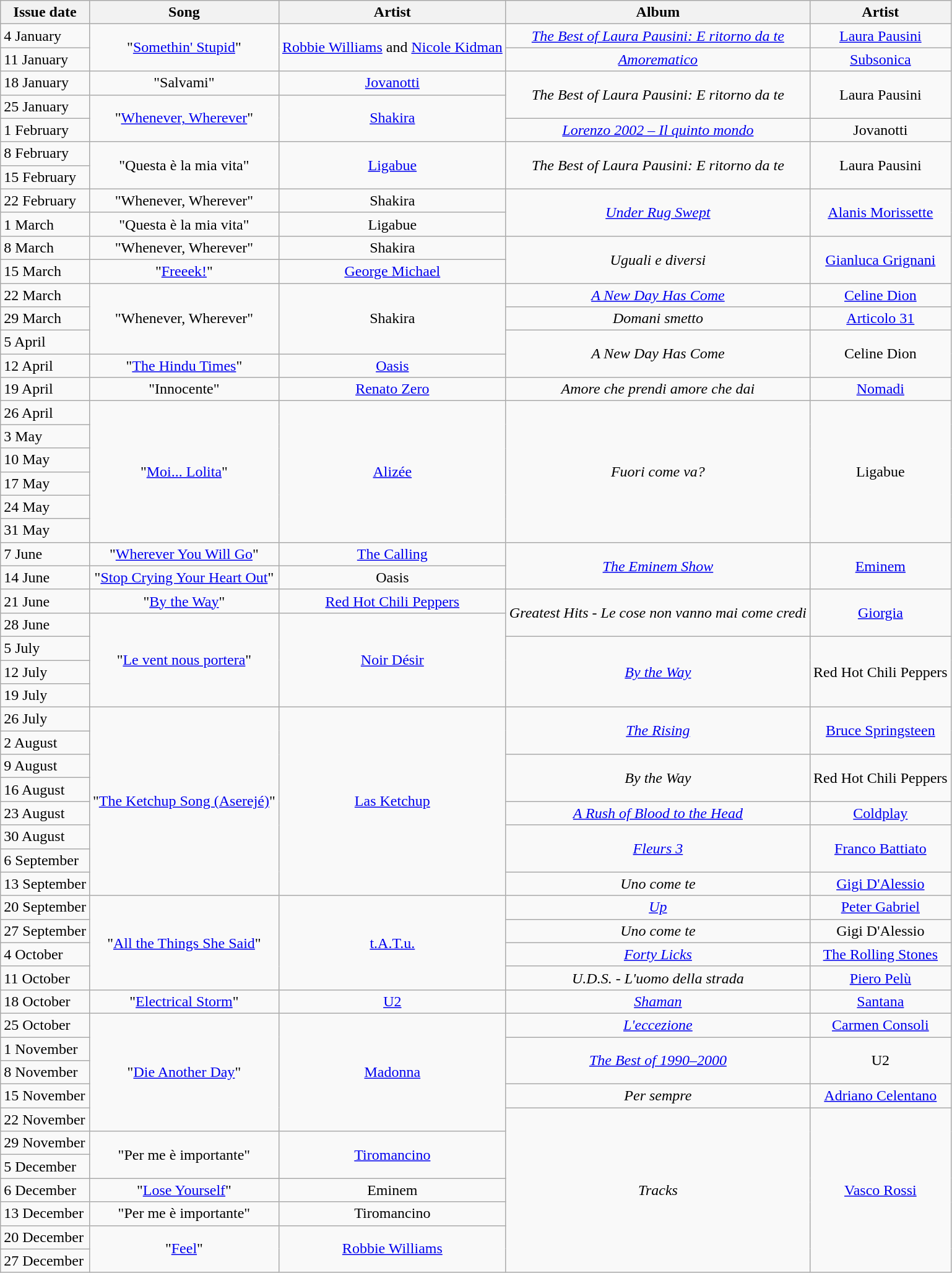<table class="wikitable">
<tr>
<th align="center">Issue date</th>
<th align="center">Song</th>
<th align="center">Artist</th>
<th align="center">Album</th>
<th align="center">Artist</th>
</tr>
<tr>
<td align="left">4 January</td>
<td align="center" rowspan="2">"<a href='#'>Somethin' Stupid</a>"</td>
<td align="center" rowspan="2"><a href='#'>Robbie Williams</a> and <a href='#'>Nicole Kidman</a></td>
<td align="center"><em><a href='#'>The Best of Laura Pausini: E ritorno da te</a></em></td>
<td align="center"><a href='#'>Laura Pausini</a></td>
</tr>
<tr>
<td align="left">11 January</td>
<td align="center"><em><a href='#'>Amorematico</a></em></td>
<td align="center"><a href='#'>Subsonica</a></td>
</tr>
<tr>
<td align="left">18 January</td>
<td align="center">"Salvami"</td>
<td align="center"><a href='#'>Jovanotti</a></td>
<td align="center" rowspan="2"><em>The Best of Laura Pausini: E ritorno da te</em></td>
<td align="center" rowspan="2">Laura Pausini</td>
</tr>
<tr>
<td align="left">25 January</td>
<td align="center" rowspan="2">"<a href='#'>Whenever, Wherever</a>"</td>
<td align="center" rowspan="2"><a href='#'>Shakira</a></td>
</tr>
<tr>
<td align="left">1 February</td>
<td align="center"><em><a href='#'>Lorenzo 2002 – Il quinto mondo</a></em></td>
<td align="center">Jovanotti</td>
</tr>
<tr>
<td align="left">8 February</td>
<td align="center" rowspan="2">"Questa è la mia vita"</td>
<td align="center" rowspan="2"><a href='#'>Ligabue</a></td>
<td align="center" rowspan="2"><em>The Best of Laura Pausini: E ritorno da te</em></td>
<td align="center" rowspan="2">Laura Pausini</td>
</tr>
<tr>
<td align="left">15 February</td>
</tr>
<tr>
<td align="left">22 February</td>
<td align="center">"Whenever, Wherever"</td>
<td align="center">Shakira</td>
<td align="center" rowspan="2"><em><a href='#'>Under Rug Swept</a></em></td>
<td align="center" rowspan="2"><a href='#'>Alanis Morissette</a></td>
</tr>
<tr>
<td align="left">1 March</td>
<td align="center">"Questa è la mia vita"</td>
<td align="center">Ligabue</td>
</tr>
<tr>
<td align="left">8 March</td>
<td align="center">"Whenever, Wherever"</td>
<td align="center">Shakira</td>
<td align="center" rowspan="2"><em>Uguali e diversi</em></td>
<td align="center" rowspan="2"><a href='#'>Gianluca Grignani</a></td>
</tr>
<tr>
<td align="left">15 March</td>
<td align="center">"<a href='#'>Freeek!</a>"</td>
<td align="center"><a href='#'>George Michael</a></td>
</tr>
<tr>
<td align="left">22 March</td>
<td align="center" rowspan="3">"Whenever, Wherever"</td>
<td align="center" rowspan="3">Shakira</td>
<td align="center"><em><a href='#'>A New Day Has Come</a></em></td>
<td align="center"><a href='#'>Celine Dion</a></td>
</tr>
<tr>
<td align="left">29 March</td>
<td align="center"><em>Domani smetto</em></td>
<td align="center"><a href='#'>Articolo 31</a></td>
</tr>
<tr>
<td align="left">5 April</td>
<td align="center" rowspan="2"><em>A New Day Has Come</em></td>
<td align="center" rowspan="2">Celine Dion</td>
</tr>
<tr>
<td align="left">12 April</td>
<td align="center">"<a href='#'>The Hindu Times</a>"</td>
<td align="center"><a href='#'>Oasis</a></td>
</tr>
<tr>
<td align="left">19 April</td>
<td align="center">"Innocente"</td>
<td align="center"><a href='#'>Renato Zero</a></td>
<td align="center"><em>Amore che prendi amore che dai</em></td>
<td align="center"><a href='#'>Nomadi</a></td>
</tr>
<tr>
<td align="left">26 April</td>
<td align="center" rowspan="6">"<a href='#'>Moi... Lolita</a>"</td>
<td align="center" rowspan="6"><a href='#'>Alizée</a></td>
<td align="center" rowspan="6"><em>Fuori come va?</em></td>
<td align="center" rowspan="6">Ligabue</td>
</tr>
<tr>
<td align="left">3 May</td>
</tr>
<tr>
<td align="left">10 May</td>
</tr>
<tr>
<td align="left">17 May</td>
</tr>
<tr>
<td align="left">24 May</td>
</tr>
<tr>
<td align="left">31 May</td>
</tr>
<tr>
<td align="left">7 June</td>
<td align="center">"<a href='#'>Wherever You Will Go</a>"</td>
<td align="center"><a href='#'>The Calling</a></td>
<td align="center" rowspan="2"><em><a href='#'>The Eminem Show</a></em></td>
<td align="center" rowspan="2"><a href='#'>Eminem</a></td>
</tr>
<tr>
<td align="left">14 June</td>
<td align="center">"<a href='#'>Stop Crying Your Heart Out</a>"</td>
<td align="center">Oasis</td>
</tr>
<tr>
<td align="left">21 June</td>
<td align="center">"<a href='#'>By the Way</a>"</td>
<td align="center"><a href='#'>Red Hot Chili Peppers</a></td>
<td align="center" rowspan="2"><em>Greatest Hits - Le cose non vanno mai come credi</em></td>
<td align="center" rowspan="2"><a href='#'>Giorgia</a></td>
</tr>
<tr>
<td align="left">28 June</td>
<td align="center" rowspan="4">"<a href='#'>Le vent nous portera</a>"</td>
<td align="center" rowspan="4"><a href='#'>Noir Désir</a></td>
</tr>
<tr>
<td align="left">5 July</td>
<td align="center" rowspan="3"><em><a href='#'>By the Way</a></em></td>
<td align="center" rowspan="3">Red Hot Chili Peppers</td>
</tr>
<tr>
<td align="left">12 July</td>
</tr>
<tr>
<td align="left">19 July</td>
</tr>
<tr>
<td align="left">26 July</td>
<td align="center" rowspan="8">"<a href='#'>The Ketchup Song (Aserejé)</a>"</td>
<td align="center" rowspan="8"><a href='#'>Las Ketchup</a></td>
<td align="center" rowspan="2"><em><a href='#'>The Rising</a></em></td>
<td align="center" rowspan="2"><a href='#'>Bruce Springsteen</a></td>
</tr>
<tr>
<td align="left">2 August</td>
</tr>
<tr>
<td align="left">9 August</td>
<td align="center" rowspan="2"><em>By the Way</em></td>
<td align="center" rowspan="2">Red Hot Chili Peppers</td>
</tr>
<tr>
<td align="left">16 August</td>
</tr>
<tr>
<td align="left">23 August</td>
<td align="center"><em><a href='#'>A Rush of Blood to the Head</a></em></td>
<td align="center"><a href='#'>Coldplay</a></td>
</tr>
<tr>
<td align="left">30 August</td>
<td align="center" rowspan="2"><em><a href='#'>Fleurs 3</a></em></td>
<td align="center" rowspan="2"><a href='#'>Franco Battiato</a></td>
</tr>
<tr>
<td align="left">6 September</td>
</tr>
<tr>
<td align="left">13 September</td>
<td align="center"><em>Uno come te</em></td>
<td align="center"><a href='#'>Gigi D'Alessio</a></td>
</tr>
<tr>
<td align="left">20 September</td>
<td align="center" rowspan="4">"<a href='#'>All the Things She Said</a>"</td>
<td align="center" rowspan="4"><a href='#'>t.A.T.u.</a></td>
<td align="center"><em><a href='#'>Up</a></em></td>
<td align="center"><a href='#'>Peter Gabriel</a></td>
</tr>
<tr>
<td align="left">27 September</td>
<td align="center"><em>Uno come te</em></td>
<td align="center">Gigi D'Alessio</td>
</tr>
<tr>
<td align="left">4 October</td>
<td align="center"><em><a href='#'>Forty Licks</a></em></td>
<td align="center"><a href='#'>The Rolling Stones</a></td>
</tr>
<tr>
<td align="left">11 October</td>
<td align="center"><em>U.D.S. - L'uomo della strada</em></td>
<td align="center"><a href='#'>Piero Pelù</a></td>
</tr>
<tr>
<td align="left">18 October</td>
<td align="center">"<a href='#'>Electrical Storm</a>"</td>
<td align="center"><a href='#'>U2</a></td>
<td align="center"><em><a href='#'>Shaman</a></em></td>
<td align="center"><a href='#'>Santana</a></td>
</tr>
<tr>
<td align="left">25 October</td>
<td align="center" rowspan="5">"<a href='#'>Die Another Day</a>"</td>
<td align="center" rowspan="5"><a href='#'>Madonna</a></td>
<td align="center"><em><a href='#'>L'eccezione</a></em></td>
<td align="center"><a href='#'>Carmen Consoli</a></td>
</tr>
<tr>
<td align="left">1 November</td>
<td align="center" rowspan="2"><em><a href='#'>The Best of 1990–2000</a></em></td>
<td align="center" rowspan="2">U2</td>
</tr>
<tr>
<td align="left">8 November</td>
</tr>
<tr>
<td align="left">15 November</td>
<td align="center"><em>Per sempre</em></td>
<td align="center"><a href='#'>Adriano Celentano</a></td>
</tr>
<tr>
<td align="left">22 November</td>
<td align="center" rowspan="7"><em>Tracks</em></td>
<td align="center" rowspan="7"><a href='#'>Vasco Rossi</a></td>
</tr>
<tr>
<td align="left">29 November</td>
<td align="center" rowspan="2">"Per me è importante"</td>
<td align="center" rowspan="2"><a href='#'>Tiromancino</a></td>
</tr>
<tr>
<td align="left">5 December</td>
</tr>
<tr>
<td align="left">6 December</td>
<td align="center">"<a href='#'>Lose Yourself</a>"</td>
<td align="center">Eminem</td>
</tr>
<tr>
<td align="left">13 December</td>
<td align="center">"Per me è importante"</td>
<td align="center">Tiromancino</td>
</tr>
<tr>
<td align="left">20 December</td>
<td align="center" rowspan="2">"<a href='#'>Feel</a>"</td>
<td align="center" rowspan="2"><a href='#'>Robbie Williams</a></td>
</tr>
<tr>
<td align="left">27 December</td>
</tr>
</table>
